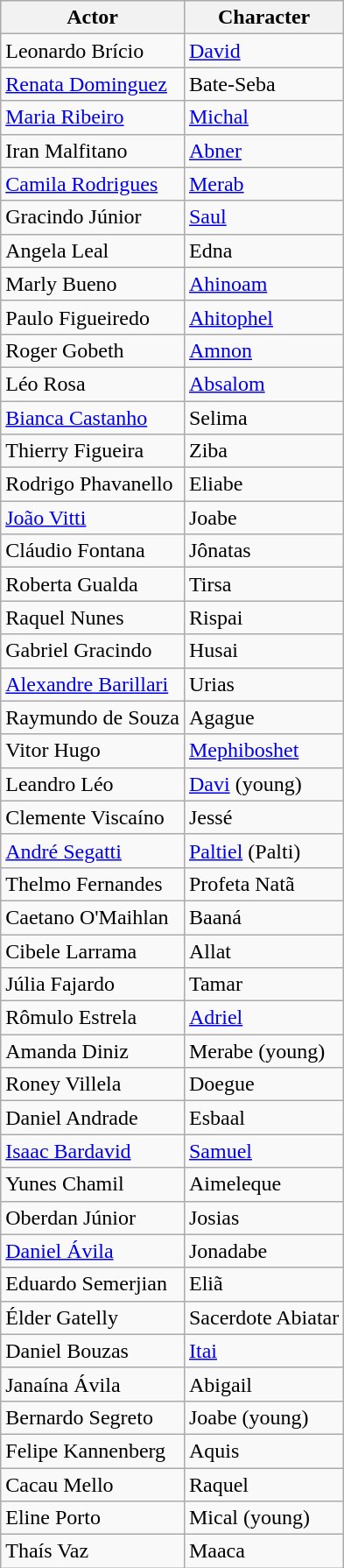<table class="wikitable">
<tr>
<th>Actor</th>
<th>Character</th>
</tr>
<tr>
<td>Leonardo Brício</td>
<td><a href='#'>David</a></td>
</tr>
<tr>
<td><a href='#'>Renata Dominguez</a></td>
<td>Bate-Seba</td>
</tr>
<tr>
<td><a href='#'>Maria Ribeiro</a></td>
<td><a href='#'>Michal</a></td>
</tr>
<tr>
<td>Iran Malfitano</td>
<td><a href='#'>Abner</a></td>
</tr>
<tr>
<td><a href='#'>Camila Rodrigues</a></td>
<td><a href='#'>Merab</a></td>
</tr>
<tr>
<td>Gracindo Júnior</td>
<td><a href='#'>Saul</a></td>
</tr>
<tr>
<td>Angela Leal</td>
<td>Edna  </td>
</tr>
<tr>
<td>Marly Bueno</td>
<td><a href='#'>Ahinoam</a></td>
</tr>
<tr>
<td>Paulo Figueiredo</td>
<td><a href='#'>Ahitophel</a></td>
</tr>
<tr>
<td>Roger Gobeth</td>
<td><a href='#'>Amnon</a></td>
</tr>
<tr>
<td>Léo Rosa</td>
<td><a href='#'>Absalom</a></td>
</tr>
<tr>
<td><a href='#'>Bianca Castanho</a></td>
<td>Selima</td>
</tr>
<tr>
<td>Thierry Figueira</td>
<td>Ziba</td>
</tr>
<tr>
<td>Rodrigo Phavanello</td>
<td>Eliabe</td>
</tr>
<tr>
<td><a href='#'>João Vitti</a></td>
<td>Joabe</td>
</tr>
<tr>
<td>Cláudio Fontana</td>
<td>Jônatas</td>
</tr>
<tr>
<td>Roberta Gualda</td>
<td>Tirsa</td>
</tr>
<tr>
<td>Raquel Nunes</td>
<td>Rispai</td>
</tr>
<tr>
<td>Gabriel Gracindo</td>
<td>Husai</td>
</tr>
<tr>
<td><a href='#'>Alexandre Barillari</a></td>
<td>Urias</td>
</tr>
<tr>
<td>Raymundo de Souza</td>
<td>Agague</td>
</tr>
<tr>
<td>Vitor Hugo</td>
<td><a href='#'>Mephiboshet</a></td>
</tr>
<tr>
<td>Leandro Léo</td>
<td><a href='#'>Davi</a> (young)</td>
</tr>
<tr>
<td>Clemente Viscaíno</td>
<td>Jessé</td>
</tr>
<tr>
<td><a href='#'>André Segatti</a></td>
<td><a href='#'>Paltiel</a> (Palti)</td>
</tr>
<tr>
<td>Thelmo Fernandes</td>
<td>Profeta Natã</td>
</tr>
<tr>
<td>Caetano O'Maihlan</td>
<td>Baaná</td>
</tr>
<tr>
<td>Cibele Larrama</td>
<td>Allat </td>
</tr>
<tr>
<td>Júlia Fajardo</td>
<td>Tamar</td>
</tr>
<tr>
<td>Rômulo Estrela</td>
<td><a href='#'>Adriel</a></td>
</tr>
<tr>
<td>Amanda Diniz</td>
<td>Merabe (young)</td>
</tr>
<tr>
<td>Roney Villela</td>
<td>Doegue</td>
</tr>
<tr>
<td>Daniel Andrade</td>
<td>Esbaal</td>
</tr>
<tr>
<td><a href='#'>Isaac Bardavid</a></td>
<td><a href='#'>Samuel</a></td>
</tr>
<tr>
<td>Yunes Chamil</td>
<td>Aimeleque</td>
</tr>
<tr>
<td>Oberdan Júnior</td>
<td>Josias</td>
</tr>
<tr>
<td><a href='#'>Daniel Ávila</a></td>
<td>Jonadabe</td>
</tr>
<tr>
<td>Eduardo Semerjian</td>
<td>Eliã</td>
</tr>
<tr>
<td>Élder Gatelly</td>
<td>Sacerdote Abiatar</td>
</tr>
<tr>
<td>Daniel Bouzas</td>
<td><a href='#'>Itai</a></td>
</tr>
<tr>
<td>Janaína Ávila</td>
<td>Abigail</td>
</tr>
<tr>
<td>Bernardo Segreto</td>
<td>Joabe (young)</td>
</tr>
<tr>
<td>Felipe Kannenberg</td>
<td>Aquis</td>
</tr>
<tr>
<td>Cacau Mello</td>
<td>Raquel</td>
</tr>
<tr>
<td>Eline Porto</td>
<td>Mical (young)</td>
</tr>
<tr>
<td>Thaís Vaz</td>
<td>Maaca</td>
</tr>
</table>
